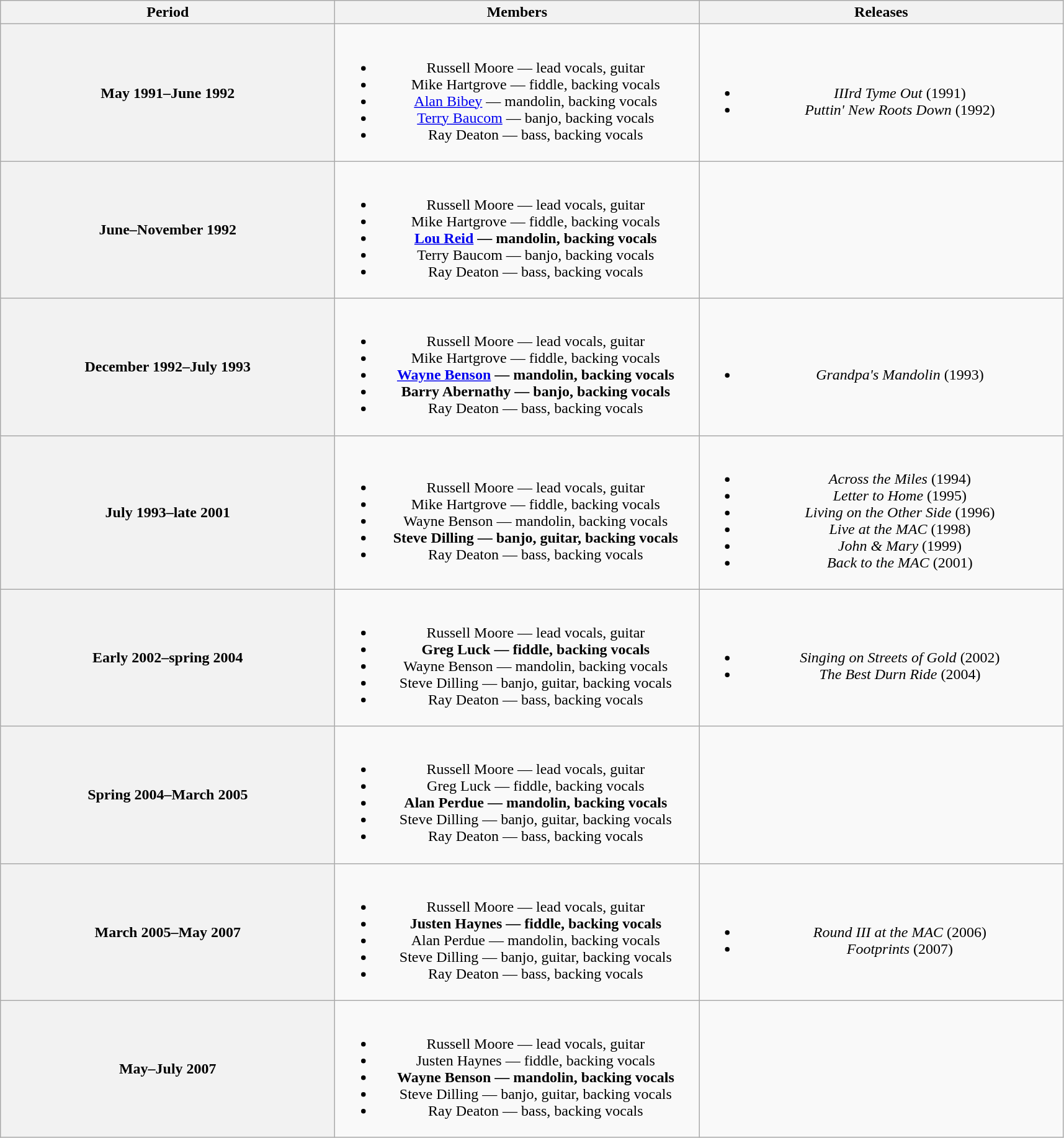<table class="wikitable plainrowheaders" style="text-align:center;">
<tr>
<th scope="col" style="width:22em;">Period</th>
<th scope="col" style="width:24em;">Members</th>
<th scope="col" style="width:24em;">Releases</th>
</tr>
<tr>
<th scope="col">May 1991–June 1992</th>
<td><br><ul><li>Russell Moore — lead vocals, guitar</li><li>Mike Hartgrove — fiddle, backing vocals</li><li><a href='#'>Alan Bibey</a> — mandolin, backing vocals</li><li><a href='#'>Terry Baucom</a> — banjo, backing vocals</li><li>Ray Deaton — bass, backing vocals</li></ul></td>
<td><br><ul><li><em>IIIrd Tyme Out</em> (1991)</li><li><em>Puttin' New Roots Down</em> (1992)</li></ul></td>
</tr>
<tr>
<th scope="col">June–November 1992</th>
<td><br><ul><li>Russell Moore — lead vocals, guitar</li><li>Mike Hartgrove — fiddle, backing vocals</li><li><strong><a href='#'>Lou Reid</a> — mandolin, backing vocals</strong></li><li>Terry Baucom — banjo, backing vocals</li><li>Ray Deaton — bass, backing vocals</li></ul></td>
<td></td>
</tr>
<tr>
<th scope="col">December 1992–July 1993</th>
<td><br><ul><li>Russell Moore — lead vocals, guitar</li><li>Mike Hartgrove — fiddle, backing vocals</li><li><strong><a href='#'>Wayne Benson</a> — mandolin, backing vocals</strong></li><li><strong>Barry Abernathy — banjo, backing vocals</strong></li><li>Ray Deaton — bass, backing vocals</li></ul></td>
<td><br><ul><li><em>Grandpa's Mandolin</em> (1993)</li></ul></td>
</tr>
<tr>
<th scope="col">July 1993–late 2001</th>
<td><br><ul><li>Russell Moore — lead vocals, guitar</li><li>Mike Hartgrove — fiddle, backing vocals</li><li>Wayne Benson — mandolin, backing vocals</li><li><strong>Steve Dilling — banjo, guitar, backing vocals</strong></li><li>Ray Deaton — bass, backing vocals</li></ul></td>
<td><br><ul><li><em>Across the Miles</em> (1994)</li><li><em>Letter to Home</em> (1995)</li><li><em>Living on the Other Side</em> (1996)</li><li><em>Live at the MAC</em> (1998)</li><li><em>John & Mary</em> (1999)</li><li><em>Back to the MAC</em> (2001)</li></ul></td>
</tr>
<tr>
<th scope="col">Early 2002–spring 2004</th>
<td><br><ul><li>Russell Moore — lead vocals, guitar</li><li><strong>Greg Luck — fiddle, backing vocals</strong></li><li>Wayne Benson — mandolin, backing vocals</li><li>Steve Dilling — banjo, guitar, backing vocals</li><li>Ray Deaton — bass, backing vocals</li></ul></td>
<td><br><ul><li><em>Singing on Streets of Gold</em> (2002)</li><li><em>The Best Durn Ride</em> (2004)</li></ul></td>
</tr>
<tr>
<th scope="col">Spring 2004–March 2005</th>
<td><br><ul><li>Russell Moore — lead vocals, guitar</li><li>Greg Luck — fiddle, backing vocals</li><li><strong>Alan Perdue — mandolin, backing vocals</strong></li><li>Steve Dilling — banjo, guitar, backing vocals</li><li>Ray Deaton — bass, backing vocals</li></ul></td>
<td></td>
</tr>
<tr>
<th scope="col">March 2005–May 2007</th>
<td><br><ul><li>Russell Moore — lead vocals, guitar</li><li><strong>Justen Haynes — fiddle, backing vocals</strong></li><li>Alan Perdue — mandolin, backing vocals</li><li>Steve Dilling — banjo, guitar, backing vocals</li><li>Ray Deaton — bass, backing vocals</li></ul></td>
<td><br><ul><li><em>Round III at the MAC</em> (2006)</li><li><em>Footprints</em> (2007) </li></ul></td>
</tr>
<tr>
<th scope="col">May–July 2007</th>
<td><br><ul><li>Russell Moore — lead vocals, guitar</li><li>Justen Haynes — fiddle, backing vocals</li><li><strong>Wayne Benson — mandolin, backing vocals</strong></li><li>Steve Dilling — banjo, guitar, backing vocals</li><li>Ray Deaton — bass, backing vocals</li></ul></td>
<td></td>
</tr>
</table>
